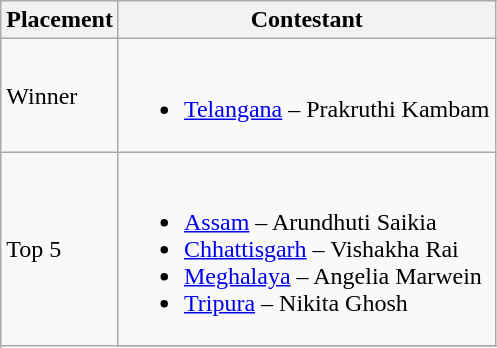<table class="wikitable">
<tr>
<th>Placement</th>
<th>Contestant</th>
</tr>
<tr>
<td>Winner</td>
<td><br><ul><li><a href='#'>Telangana</a> – Prakruthi Kambam</li></ul></td>
</tr>
<tr>
<td rowspan=5>Top 5</td>
<td><br><ul><li><a href='#'>Assam</a> – Arundhuti Saikia</li><li><a href='#'>Chhattisgarh</a> – Vishakha Rai</li><li><a href='#'>Meghalaya</a> – Angelia Marwein</li><li><a href='#'>Tripura</a> – Nikita Ghosh</li></ul></td>
</tr>
<tr>
</tr>
</table>
